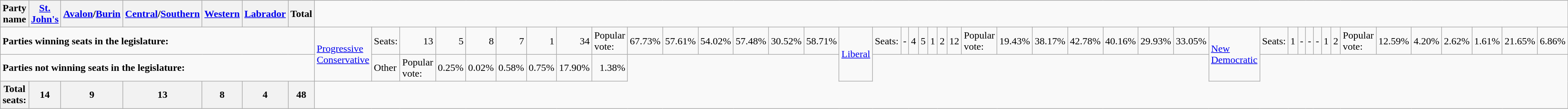<table class="wikitable">
<tr>
<th align="center" colspan="3">Party name</th>
<th align="center" width="48"><a href='#'>St. John's</a></th>
<th align="center" width="48"><a href='#'>Avalon</a>/<a href='#'>Burin</a></th>
<th align="center" width="48"><a href='#'>Central</a>/<a href='#'>Southern</a></th>
<th align="center" width="48"><a href='#'>Western</a></th>
<th align="center" width="48"><a href='#'>Labrador</a></th>
<th align="center" width="48">Total</th>
</tr>
<tr>
<td colspan=10><strong>Parties winning seats in the legislature:</strong><br></td>
<td rowspan="2"><a href='#'>Progressive Conservative</a></td>
<td>Seats:</td>
<td align="right">13</td>
<td align="right">5</td>
<td align="right">8</td>
<td align="right">7</td>
<td align="right">1</td>
<td align="right">34<br></td>
<td>Popular vote:</td>
<td align="right">67.73%</td>
<td align="right">57.61%</td>
<td align="right">54.02%</td>
<td align="right">57.48%</td>
<td align="right">30.52%</td>
<td align="right">58.71%<br></td>
<td rowspan="2"><a href='#'>Liberal</a></td>
<td>Seats:</td>
<td align="right">-</td>
<td align="right">4</td>
<td align="right">5</td>
<td align="right">1</td>
<td align="right">2</td>
<td align="right">12<br></td>
<td>Popular vote:</td>
<td align="right">19.43%</td>
<td align="right">38.17%</td>
<td align="right">42.78%</td>
<td align="right">40.16%</td>
<td align="right">29.93%</td>
<td align="right">33.05%<br></td>
<td rowspan="2"><a href='#'>New Democratic</a></td>
<td>Seats:</td>
<td align="right">1</td>
<td align="right">-</td>
<td align="right">-</td>
<td align="right">-</td>
<td align="right">1</td>
<td align="right">2<br></td>
<td>Popular vote:</td>
<td align="right">12.59%</td>
<td align="right">4.20%</td>
<td align="right">2.62%</td>
<td align="right">1.61%</td>
<td align="right">21.65%</td>
<td align="right">6.86%</td>
</tr>
<tr>
<td colspan=10><strong>Parties not winning seats in the legislature:</strong><br></td>
<td rowspan="1">Other</td>
<td>Popular vote:</td>
<td align="right">0.25%</td>
<td align="right">0.02%</td>
<td align="right">0.58%</td>
<td align="right">0.75%</td>
<td align="right">17.90%</td>
<td align="right">1.38%</td>
</tr>
<tr>
<th colspan=3>Total seats:</th>
<th align="right">14</th>
<th align="right">9</th>
<th align="right">13</th>
<th align="right">8</th>
<th align="right">4</th>
<th align="right">48</th>
</tr>
</table>
